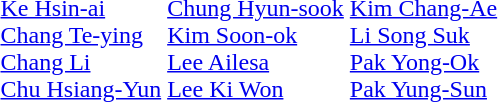<table>
<tr>
<td></td>
<td><br><a href='#'>Ke Hsin-ai</a><br><a href='#'>Chang Te-ying</a><br><a href='#'>Chang Li</a><br><a href='#'>Chu Hsiang-Yun</a></td>
<td><br><a href='#'>Chung Hyun-sook</a><br><a href='#'>Kim Soon-ok</a><br><a href='#'>Lee Ailesa</a><br><a href='#'>Lee Ki Won</a></td>
<td><br><a href='#'>Kim Chang-Ae</a><br><a href='#'>Li Song Suk</a><br><a href='#'>Pak Yong-Ok</a><br><a href='#'>Pak Yung-Sun</a></td>
</tr>
</table>
